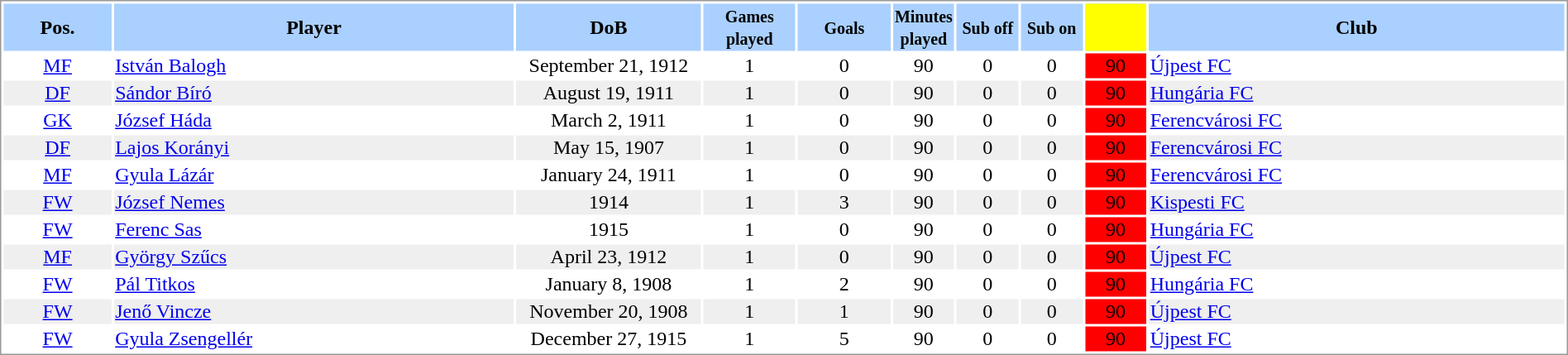<table border="0" width="100%" style="border: 1px solid #999; background-color:white; text-align:center">
<tr align="center" bgcolor="#AAD0FF">
<th width=7%>Pos.</th>
<th width=26%>Player</th>
<th width=12%>DoB</th>
<th width=6%><small>Games<br>played</small></th>
<th width=6%><small>Goals</small></th>
<th width=4%><small>Minutes<br>played</small></th>
<th width=4%><small>Sub off</small></th>
<th width=4%><small>Sub on</small></th>
<th width=4% bgcolor=yellow></th>
<th width=29%>Club</th>
</tr>
<tr>
<td><a href='#'>MF</a></td>
<td align="left"><a href='#'>István Balogh</a></td>
<td>September 21, 1912</td>
<td>1</td>
<td>0</td>
<td>90</td>
<td>0</td>
<td>0</td>
<td bgcolor=red>90</td>
<td align="left"> <a href='#'>Újpest FC</a></td>
</tr>
<tr bgcolor="#EFEFEF">
<td><a href='#'>DF</a></td>
<td align="left"><a href='#'>Sándor Bíró</a></td>
<td>August 19, 1911</td>
<td>1</td>
<td>0</td>
<td>90</td>
<td>0</td>
<td>0</td>
<td bgcolor=red>90</td>
<td align="left"> <a href='#'>Hungária FC</a></td>
</tr>
<tr>
<td><a href='#'>GK</a></td>
<td align="left"><a href='#'>József Háda</a></td>
<td>March 2, 1911</td>
<td>1</td>
<td>0</td>
<td>90</td>
<td>0</td>
<td>0</td>
<td bgcolor=red>90</td>
<td align="left"> <a href='#'>Ferencvárosi FC</a></td>
</tr>
<tr bgcolor="#EFEFEF">
<td><a href='#'>DF</a></td>
<td align="left"><a href='#'>Lajos Korányi</a></td>
<td>May 15, 1907</td>
<td>1</td>
<td>0</td>
<td>90</td>
<td>0</td>
<td>0</td>
<td bgcolor=red>90</td>
<td align="left"> <a href='#'>Ferencvárosi FC</a></td>
</tr>
<tr>
<td><a href='#'>MF</a></td>
<td align="left"><a href='#'>Gyula Lázár</a></td>
<td>January 24, 1911</td>
<td>1</td>
<td>0</td>
<td>90</td>
<td>0</td>
<td>0</td>
<td bgcolor=red>90</td>
<td align="left"> <a href='#'>Ferencvárosi FC</a></td>
</tr>
<tr bgcolor="#EFEFEF">
<td><a href='#'>FW</a></td>
<td align="left"><a href='#'>József Nemes</a></td>
<td>1914</td>
<td>1</td>
<td>3</td>
<td>90</td>
<td>0</td>
<td>0</td>
<td bgcolor=red>90</td>
<td align="left"> <a href='#'>Kispesti FC</a></td>
</tr>
<tr>
<td><a href='#'>FW</a></td>
<td align="left"><a href='#'>Ferenc Sas</a></td>
<td>1915</td>
<td>1</td>
<td>0</td>
<td>90</td>
<td>0</td>
<td>0</td>
<td bgcolor=red>90</td>
<td align="left"> <a href='#'>Hungária FC</a></td>
</tr>
<tr bgcolor="#EFEFEF">
<td><a href='#'>MF</a></td>
<td align="left"><a href='#'>György Szűcs</a></td>
<td>April 23, 1912</td>
<td>1</td>
<td>0</td>
<td>90</td>
<td>0</td>
<td>0</td>
<td bgcolor=red>90</td>
<td align="left"> <a href='#'>Újpest FC</a></td>
</tr>
<tr>
<td><a href='#'>FW</a></td>
<td align="left"><a href='#'>Pál Titkos</a></td>
<td>January 8, 1908</td>
<td>1</td>
<td>2</td>
<td>90</td>
<td>0</td>
<td>0</td>
<td bgcolor=red>90</td>
<td align="left"> <a href='#'>Hungária FC</a></td>
</tr>
<tr bgcolor="#EFEFEF">
<td><a href='#'>FW</a></td>
<td align="left"><a href='#'>Jenő Vincze</a></td>
<td>November 20, 1908</td>
<td>1</td>
<td>1</td>
<td>90</td>
<td>0</td>
<td>0</td>
<td bgcolor=red>90</td>
<td align="left"> <a href='#'>Újpest FC</a></td>
</tr>
<tr>
<td><a href='#'>FW</a></td>
<td align="left"><a href='#'>Gyula Zsengellér</a></td>
<td>December 27, 1915</td>
<td>1</td>
<td>5</td>
<td>90</td>
<td>0</td>
<td>0</td>
<td bgcolor=red>90</td>
<td align="left"> <a href='#'>Újpest FC</a></td>
</tr>
</table>
